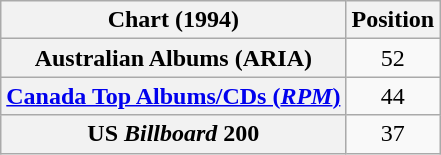<table class="wikitable plainrowheaders sortable" style="text-align:center">
<tr>
<th scope="col">Chart (1994)</th>
<th scope="col">Position</th>
</tr>
<tr>
<th scope="row">Australian Albums (ARIA)</th>
<td>52</td>
</tr>
<tr>
<th scope="row"><a href='#'>Canada Top Albums/CDs (<em>RPM</em>)</a></th>
<td>44</td>
</tr>
<tr>
<th scope="row">US <em>Billboard</em> 200</th>
<td>37</td>
</tr>
</table>
